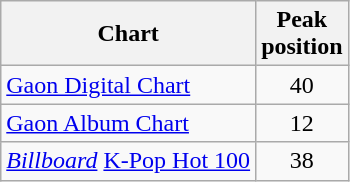<table class="wikitable sortable">
<tr>
<th>Chart</th>
<th>Peak<br>position</th>
</tr>
<tr>
<td><a href='#'>Gaon Digital Chart</a></td>
<td align="center">40</td>
</tr>
<tr>
<td><a href='#'>Gaon Album Chart</a></td>
<td align=center>12</td>
</tr>
<tr>
<td><em><a href='#'>Billboard</a></em> <a href='#'>K-Pop Hot 100</a></td>
<td align="center">38</td>
</tr>
</table>
